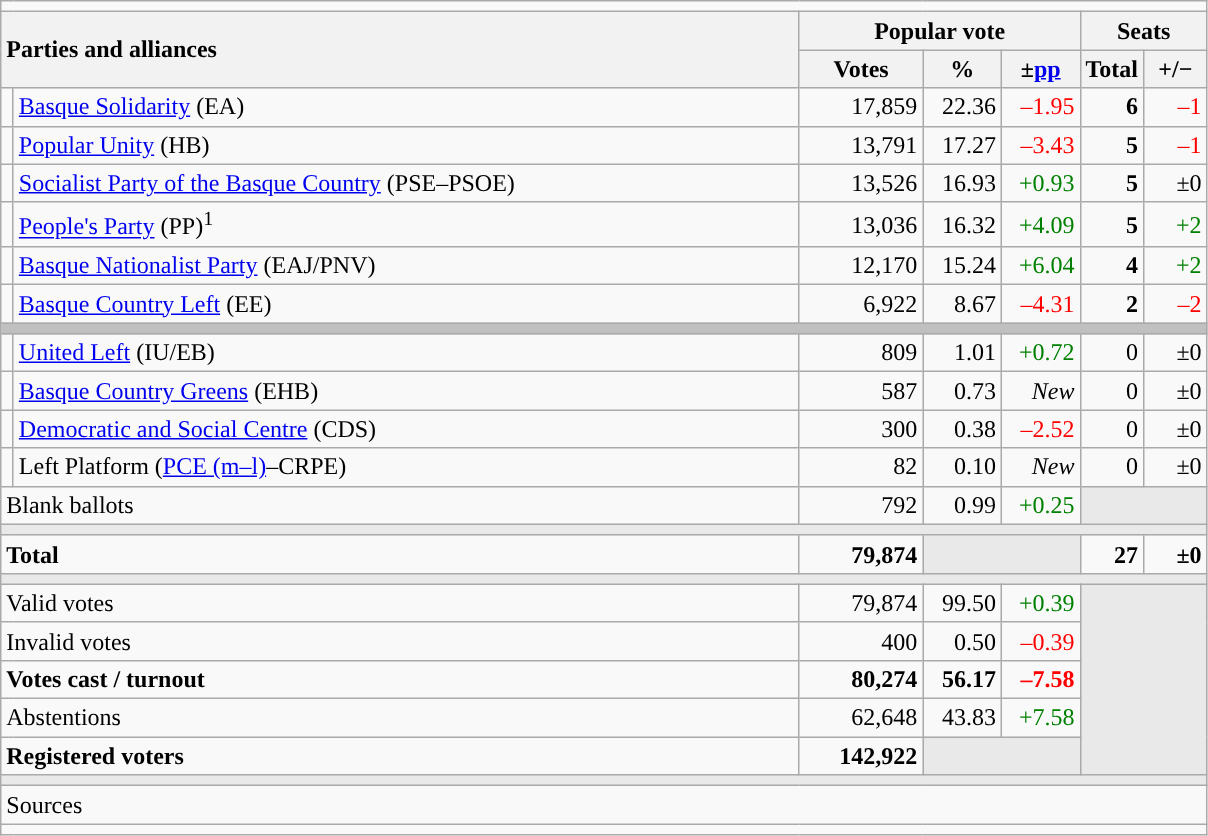<table class="wikitable" style="text-align:right;">
<tr>
<td colspan="7"></td>
</tr>
<tr>
<th style="text-align:left;" rowspan="2" colspan="2" width="525">Parties and alliances</th>
<th colspan="3">Popular vote</th>
<th colspan="2">Seats</th>
</tr>
<tr>
<th width="75">Votes</th>
<th width="45">%</th>
<th width="45">±<a href='#'>pp</a></th>
<th width="35">Total</th>
<th width="35">+/−</th>
</tr>
<tr>
<td width="1" style="color:inherit;background:"></td>
<td align="left"><a href='#'>Basque Solidarity</a> (EA)</td>
<td>17,859</td>
<td>22.36</td>
<td style="color:red;">–1.95</td>
<td><strong>6</strong></td>
<td style="color:red;">–1</td>
</tr>
<tr>
<td style="color:inherit;background:"></td>
<td align="left"><a href='#'>Popular Unity</a> (HB)</td>
<td>13,791</td>
<td>17.27</td>
<td style="color:red;">–3.43</td>
<td><strong>5</strong></td>
<td style="color:red;">–1</td>
</tr>
<tr>
<td style="color:inherit;background:"></td>
<td align="left"><a href='#'>Socialist Party of the Basque Country</a> (PSE–PSOE)</td>
<td>13,526</td>
<td>16.93</td>
<td style="color:green;">+0.93</td>
<td><strong>5</strong></td>
<td>±0</td>
</tr>
<tr>
<td style="color:inherit;background:"></td>
<td align="left"><a href='#'>People's Party</a> (PP)<sup>1</sup></td>
<td>13,036</td>
<td>16.32</td>
<td style="color:green;">+4.09</td>
<td><strong>5</strong></td>
<td style="color:green;">+2</td>
</tr>
<tr>
<td style="color:inherit;background:"></td>
<td align="left"><a href='#'>Basque Nationalist Party</a> (EAJ/PNV)</td>
<td>12,170</td>
<td>15.24</td>
<td style="color:green;">+6.04</td>
<td><strong>4</strong></td>
<td style="color:green;">+2</td>
</tr>
<tr>
<td style="color:inherit;background:"></td>
<td align="left"><a href='#'>Basque Country Left</a> (EE)</td>
<td>6,922</td>
<td>8.67</td>
<td style="color:red;">–4.31</td>
<td><strong>2</strong></td>
<td style="color:red;">–2</td>
</tr>
<tr>
<td colspan="7" bgcolor="#C0C0C0"></td>
</tr>
<tr>
<td style="color:inherit;background:"></td>
<td align="left"><a href='#'>United Left</a> (IU/EB)</td>
<td>809</td>
<td>1.01</td>
<td style="color:green;">+0.72</td>
<td>0</td>
<td>±0</td>
</tr>
<tr>
<td style="color:inherit;background:"></td>
<td align="left"><a href='#'>Basque Country Greens</a> (EHB)</td>
<td>587</td>
<td>0.73</td>
<td><em>New</em></td>
<td>0</td>
<td>±0</td>
</tr>
<tr>
<td style="color:inherit;background:"></td>
<td align="left"><a href='#'>Democratic and Social Centre</a> (CDS)</td>
<td>300</td>
<td>0.38</td>
<td style="color:red;">–2.52</td>
<td>0</td>
<td>±0</td>
</tr>
<tr>
<td style="color:inherit;background:"></td>
<td align="left">Left Platform (<a href='#'>PCE (m–l)</a>–CRPE)</td>
<td>82</td>
<td>0.10</td>
<td><em>New</em></td>
<td>0</td>
<td>±0</td>
</tr>
<tr>
<td align="left" colspan="2">Blank ballots</td>
<td>792</td>
<td>0.99</td>
<td style="color:green;">+0.25</td>
<td bgcolor="#E9E9E9" colspan="2"></td>
</tr>
<tr>
<td colspan="7" bgcolor="#E9E9E9"></td>
</tr>
<tr style="font-weight:bold;">
<td align="left" colspan="2">Total</td>
<td>79,874</td>
<td bgcolor="#E9E9E9" colspan="2"></td>
<td>27</td>
<td>±0</td>
</tr>
<tr>
<td colspan="7" bgcolor="#E9E9E9"></td>
</tr>
<tr>
<td align="left" colspan="2">Valid votes</td>
<td>79,874</td>
<td>99.50</td>
<td style="color:green;">+0.39</td>
<td bgcolor="#E9E9E9" colspan="2" rowspan="5"></td>
</tr>
<tr>
<td align="left" colspan="2">Invalid votes</td>
<td>400</td>
<td>0.50</td>
<td style="color:red;">–0.39</td>
</tr>
<tr style="font-weight:bold;">
<td align="left" colspan="2">Votes cast / turnout</td>
<td>80,274</td>
<td>56.17</td>
<td style="color:red;">–7.58</td>
</tr>
<tr>
<td align="left" colspan="2">Abstentions</td>
<td>62,648</td>
<td>43.83</td>
<td style="color:green;">+7.58</td>
</tr>
<tr style="font-weight:bold;">
<td align="left" colspan="2">Registered voters</td>
<td>142,922</td>
<td bgcolor="#E9E9E9" colspan="2"></td>
</tr>
<tr>
<td colspan="7" bgcolor="#E9E9E9"></td>
</tr>
<tr>
<td align="left" colspan="7">Sources</td>
</tr>
<tr>
<td colspan="7" style="text-align:left; max-width:790px;"></td>
</tr>
</table>
